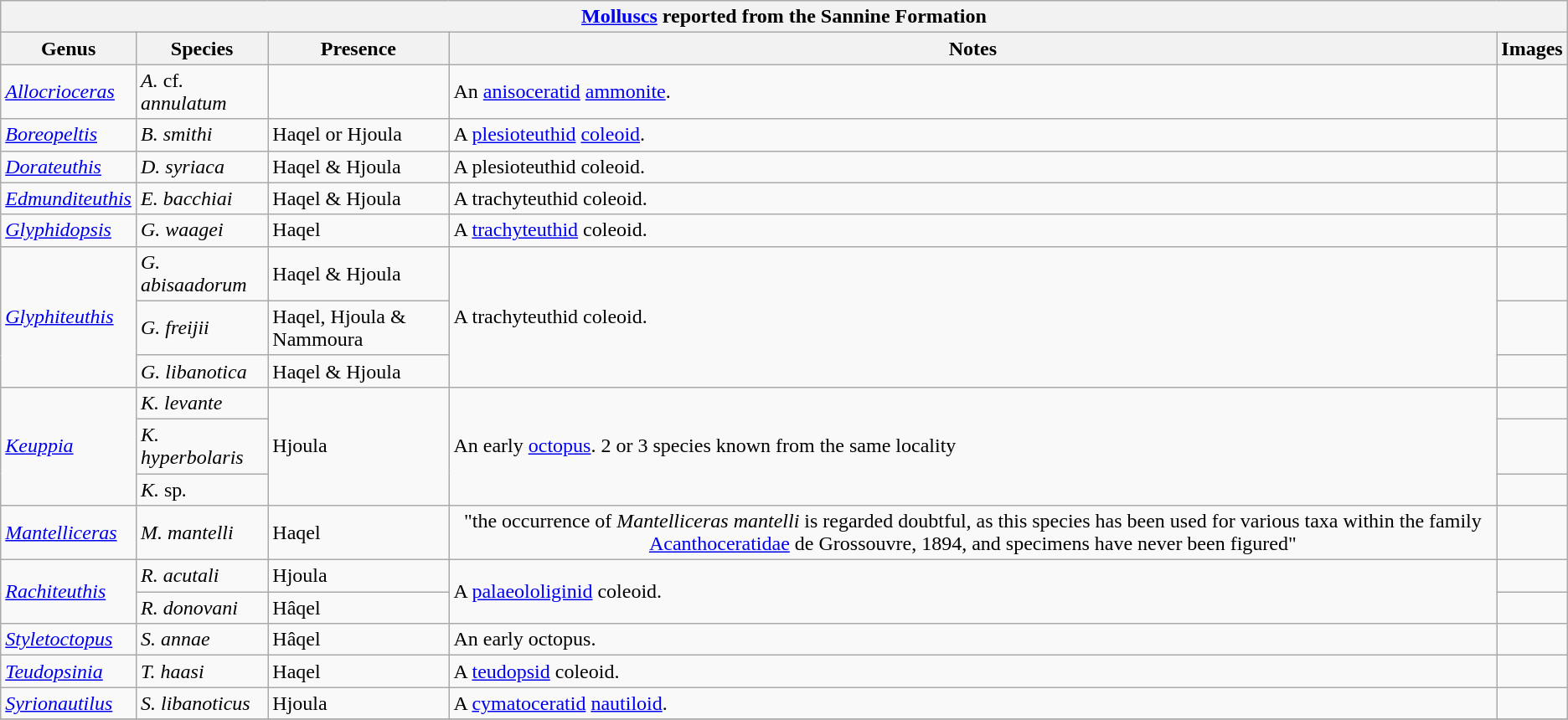<table class="wikitable" align="center">
<tr>
<th colspan="5" align="center"><strong><a href='#'>Molluscs</a> reported from the Sannine Formation</strong></th>
</tr>
<tr>
<th>Genus</th>
<th>Species</th>
<th>Presence</th>
<th>Notes</th>
<th>Images</th>
</tr>
<tr>
<td><em><a href='#'>Allocrioceras</a></em></td>
<td><em>A.</em> cf<em>. annulatum</em></td>
<td></td>
<td>An <a href='#'>anisoceratid</a> <a href='#'>ammonite</a>.</td>
<td></td>
</tr>
<tr>
<td><em><a href='#'>Boreopeltis</a></em></td>
<td><em>B. smithi</em></td>
<td>Haqel or Hjoula</td>
<td>A <a href='#'>plesioteuthid</a> <a href='#'>coleoid</a>.</td>
<td></td>
</tr>
<tr>
<td><em><a href='#'>Dorateuthis</a></em></td>
<td><em>D. syriaca</em></td>
<td>Haqel & Hjoula</td>
<td>A plesioteuthid coleoid.</td>
<td></td>
</tr>
<tr>
<td><em><a href='#'>Edmunditeuthis</a></em></td>
<td><em>E. bacchiai</em></td>
<td>Haqel & Hjoula</td>
<td>A trachyteuthid coleoid.</td>
<td></td>
</tr>
<tr>
<td><em><a href='#'>Glyphidopsis</a></em></td>
<td><em>G. waagei</em></td>
<td>Haqel</td>
<td>A <a href='#'>trachyteuthid</a> coleoid.</td>
<td></td>
</tr>
<tr>
<td rowspan="3"><em><a href='#'>Glyphiteuthis</a></em></td>
<td><em>G. abisaadorum</em></td>
<td>Haqel & Hjoula</td>
<td rowspan="3">A trachyteuthid coleoid.</td>
<td></td>
</tr>
<tr>
<td><em>G. freijii</em></td>
<td>Haqel, Hjoula & Nammoura</td>
<td></td>
</tr>
<tr>
<td><em>G. libanotica</em></td>
<td>Haqel & Hjoula</td>
<td></td>
</tr>
<tr>
<td rowspan="3"><em><a href='#'>Keuppia</a></em></td>
<td><em>K. levante</em></td>
<td rowspan="3">Hjoula</td>
<td rowspan="3">An early <a href='#'>octopus</a>. 2 or 3 species known from the same locality</td>
<td></td>
</tr>
<tr>
<td><em>K. hyperbolaris</em></td>
<td></td>
</tr>
<tr>
<td><em>K.</em> sp<em>.</em></td>
<td></td>
</tr>
<tr>
<td><em><a href='#'>Mantelliceras</a></em></td>
<td><em>M. mantelli</em></td>
<td>Haqel</td>
<td align="center">"the occurrence of <em>Mantelliceras mantelli</em> is regarded doubtful, as this species has been used for various taxa within the family <a href='#'>Acanthoceratidae</a> de Grossouvre, 1894, and specimens have never been figured"</td>
<td></td>
</tr>
<tr>
<td rowspan="2"><em><a href='#'>Rachiteuthis</a></em></td>
<td><em>R. acutali</em></td>
<td>Hjoula</td>
<td rowspan="2">A <a href='#'>palaeololiginid</a> coleoid.</td>
<td></td>
</tr>
<tr>
<td><em>R. donovani</em></td>
<td>Hâqel</td>
<td></td>
</tr>
<tr>
<td><em><a href='#'>Styletoctopus</a></em></td>
<td><em>S. annae</em></td>
<td>Hâqel</td>
<td>An early octopus.</td>
<td></td>
</tr>
<tr>
<td><em><a href='#'>Teudopsinia</a></em></td>
<td><em>T. haasi</em></td>
<td>Haqel</td>
<td>A <a href='#'>teudopsid</a> coleoid.</td>
<td></td>
</tr>
<tr>
<td><em><a href='#'>Syrionautilus</a></em></td>
<td><em>S. libanoticus</em></td>
<td>Hjoula</td>
<td>A <a href='#'>cymatoceratid</a> <a href='#'>nautiloid</a>.</td>
<td></td>
</tr>
<tr>
</tr>
</table>
